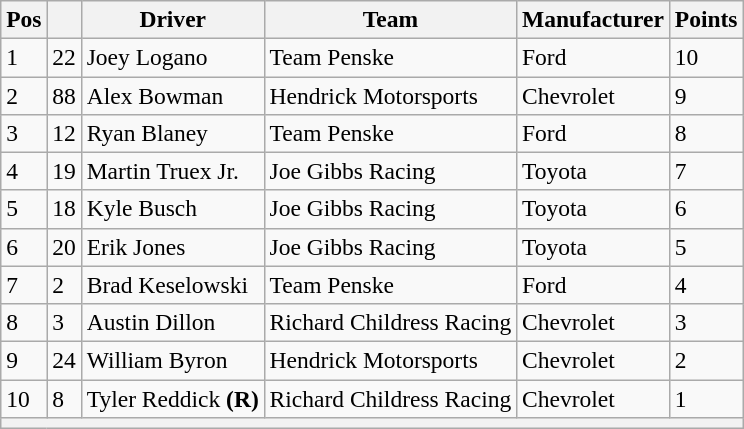<table class="wikitable" style="font-size:98%">
<tr>
<th>Pos</th>
<th></th>
<th>Driver</th>
<th>Team</th>
<th>Manufacturer</th>
<th>Points</th>
</tr>
<tr>
<td>1</td>
<td>22</td>
<td>Joey Logano</td>
<td>Team Penske</td>
<td>Ford</td>
<td>10</td>
</tr>
<tr>
<td>2</td>
<td>88</td>
<td>Alex Bowman</td>
<td>Hendrick Motorsports</td>
<td>Chevrolet</td>
<td>9</td>
</tr>
<tr>
<td>3</td>
<td>12</td>
<td>Ryan Blaney</td>
<td>Team Penske</td>
<td>Ford</td>
<td>8</td>
</tr>
<tr>
<td>4</td>
<td>19</td>
<td>Martin Truex Jr.</td>
<td>Joe Gibbs Racing</td>
<td>Toyota</td>
<td>7</td>
</tr>
<tr>
<td>5</td>
<td>18</td>
<td>Kyle Busch</td>
<td>Joe Gibbs Racing</td>
<td>Toyota</td>
<td>6</td>
</tr>
<tr>
<td>6</td>
<td>20</td>
<td>Erik Jones</td>
<td>Joe Gibbs Racing</td>
<td>Toyota</td>
<td>5</td>
</tr>
<tr>
<td>7</td>
<td>2</td>
<td>Brad Keselowski</td>
<td>Team Penske</td>
<td>Ford</td>
<td>4</td>
</tr>
<tr>
<td>8</td>
<td>3</td>
<td>Austin Dillon</td>
<td>Richard Childress Racing</td>
<td>Chevrolet</td>
<td>3</td>
</tr>
<tr>
<td>9</td>
<td>24</td>
<td>William Byron</td>
<td>Hendrick Motorsports</td>
<td>Chevrolet</td>
<td>2</td>
</tr>
<tr>
<td>10</td>
<td>8</td>
<td>Tyler Reddick <strong>(R)</strong></td>
<td>Richard Childress Racing</td>
<td>Chevrolet</td>
<td>1</td>
</tr>
<tr>
<th colspan="6"></th>
</tr>
</table>
